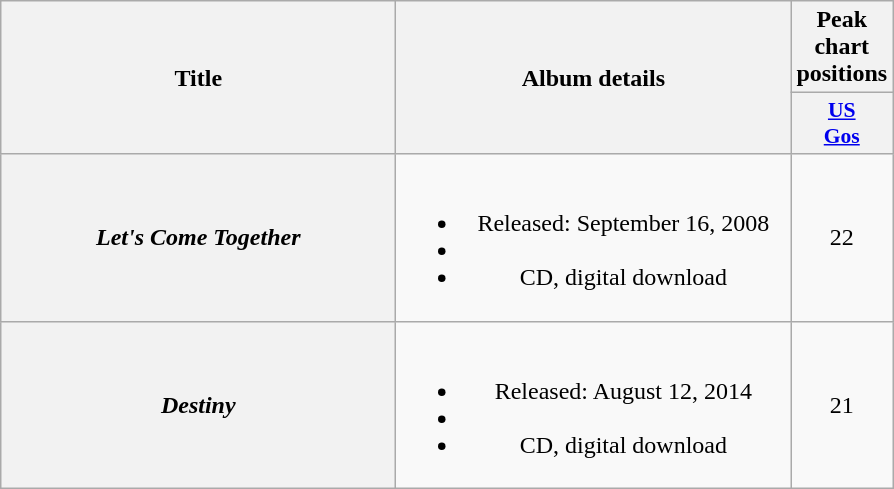<table class="wikitable plainrowheaders" style="text-align:center;">
<tr>
<th scope="col" rowspan="2" style="width:16em;">Title</th>
<th scope="col" rowspan="2" style="width:16em;">Album details</th>
<th scope="col" colspan="1">Peak chart positions</th>
</tr>
<tr>
<th style="width:3em; font-size:90%"><a href='#'>US<br>Gos</a></th>
</tr>
<tr>
<th scope="row"><em>Let's Come Together</em></th>
<td><br><ul><li>Released: September 16, 2008</li><li></li><li>CD, digital download</li></ul></td>
<td>22</td>
</tr>
<tr>
<th scope="row"><em>Destiny</em></th>
<td><br><ul><li>Released: August 12, 2014</li><li></li><li>CD, digital download</li></ul></td>
<td>21</td>
</tr>
</table>
